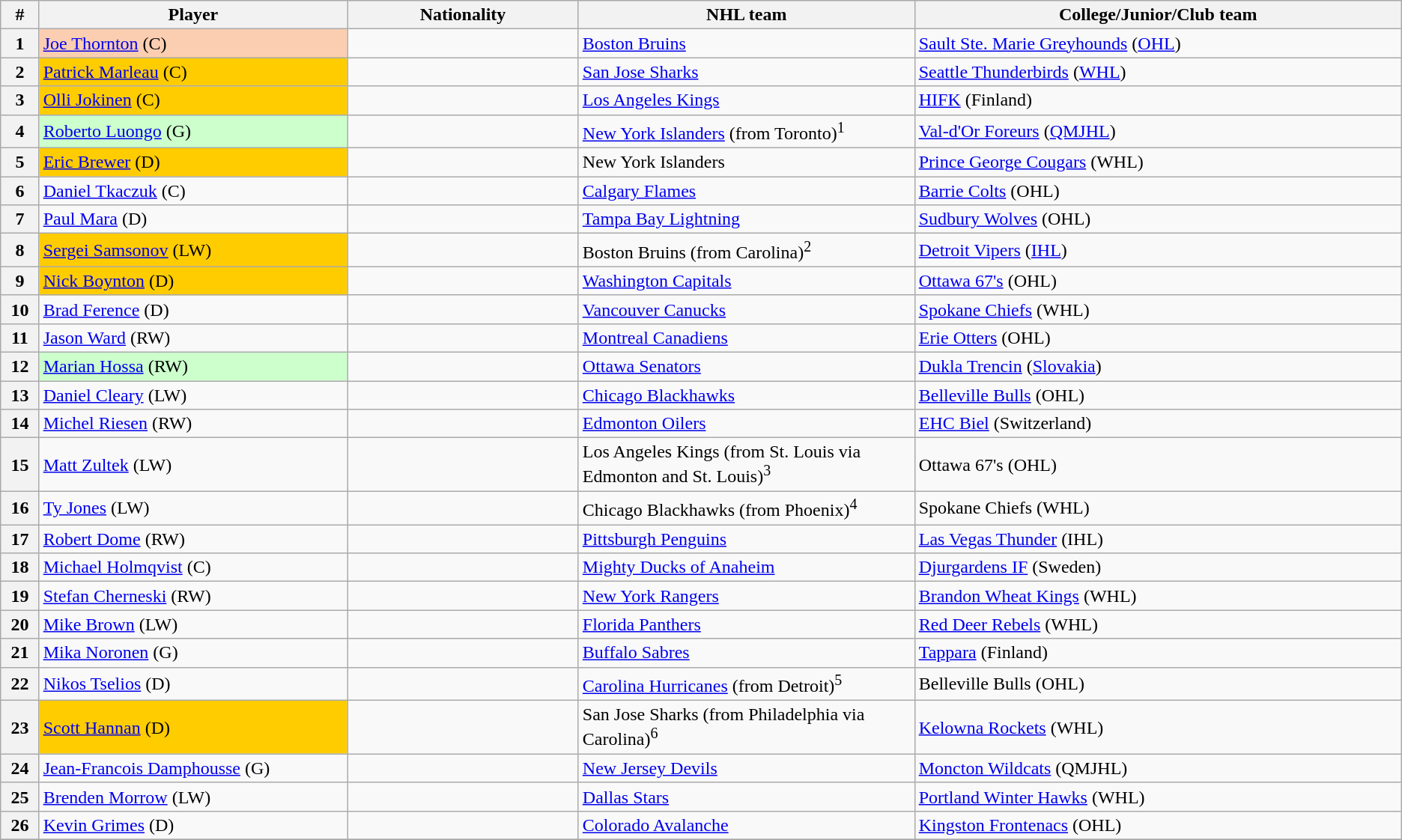<table class="wikitable">
<tr>
<th bgcolor="#DDDDFF" width="2.75%">#</th>
<th bgcolor="#DDDDFF" width="22.0%">Player</th>
<th bgcolor="#DDDDFF" width="16.5%">Nationality</th>
<th bgcolor="#DDDDFF" width="24.0%">NHL team</th>
<th bgcolor="#DDDDFF" width="100.0%">College/Junior/Club team</th>
</tr>
<tr>
<th>1</th>
<td bgcolor="#FBCEB1"><a href='#'>Joe Thornton</a> (C)</td>
<td></td>
<td><a href='#'>Boston Bruins</a></td>
<td><a href='#'>Sault Ste. Marie Greyhounds</a> (<a href='#'>OHL</a>)</td>
</tr>
<tr>
<th>2</th>
<td bgcolor="#FFCC00"><a href='#'>Patrick Marleau</a> (C)</td>
<td></td>
<td><a href='#'>San Jose Sharks</a></td>
<td><a href='#'>Seattle Thunderbirds</a> (<a href='#'>WHL</a>)</td>
</tr>
<tr>
<th>3</th>
<td bgcolor="#FFCC00"><a href='#'>Olli Jokinen</a> (C)</td>
<td></td>
<td><a href='#'>Los Angeles Kings</a></td>
<td><a href='#'>HIFK</a> (Finland)</td>
</tr>
<tr>
<th>4</th>
<td bgcolor="#CCFFCC"><a href='#'>Roberto Luongo</a> (G)</td>
<td></td>
<td><a href='#'>New York Islanders</a> (from Toronto)<sup>1</sup></td>
<td><a href='#'>Val-d'Or Foreurs</a> (<a href='#'>QMJHL</a>)</td>
</tr>
<tr>
<th>5</th>
<td bgcolor="#FFCC00"><a href='#'>Eric Brewer</a> (D)</td>
<td></td>
<td>New York Islanders</td>
<td><a href='#'>Prince George Cougars</a> (WHL)</td>
</tr>
<tr>
<th>6</th>
<td><a href='#'>Daniel Tkaczuk</a> (C)</td>
<td></td>
<td><a href='#'>Calgary Flames</a></td>
<td><a href='#'>Barrie Colts</a> (OHL)</td>
</tr>
<tr>
<th>7</th>
<td><a href='#'>Paul Mara</a> (D)</td>
<td></td>
<td><a href='#'>Tampa Bay Lightning</a></td>
<td><a href='#'>Sudbury Wolves</a> (OHL)</td>
</tr>
<tr>
<th>8</th>
<td bgcolor="#FFCC00"><a href='#'>Sergei Samsonov</a> (LW)</td>
<td></td>
<td>Boston Bruins (from Carolina)<sup>2</sup></td>
<td><a href='#'>Detroit Vipers</a> (<a href='#'>IHL</a>)</td>
</tr>
<tr>
<th>9</th>
<td bgcolor="#FFCC00"><a href='#'>Nick Boynton</a> (D)</td>
<td></td>
<td><a href='#'>Washington Capitals</a></td>
<td><a href='#'>Ottawa 67's</a> (OHL)</td>
</tr>
<tr>
<th>10</th>
<td><a href='#'>Brad Ference</a> (D)</td>
<td></td>
<td><a href='#'>Vancouver Canucks</a></td>
<td><a href='#'>Spokane Chiefs</a> (WHL)</td>
</tr>
<tr>
<th>11</th>
<td><a href='#'>Jason Ward</a> (RW)</td>
<td></td>
<td><a href='#'>Montreal Canadiens</a></td>
<td><a href='#'>Erie Otters</a> (OHL)</td>
</tr>
<tr>
<th>12</th>
<td bgcolor="#CCFFCC"><a href='#'>Marian Hossa</a> (RW)</td>
<td></td>
<td><a href='#'>Ottawa Senators</a></td>
<td><a href='#'>Dukla Trencin</a> (<a href='#'>Slovakia</a>)</td>
</tr>
<tr>
<th>13</th>
<td><a href='#'>Daniel Cleary</a> (LW)</td>
<td></td>
<td><a href='#'>Chicago Blackhawks</a></td>
<td><a href='#'>Belleville Bulls</a> (OHL)</td>
</tr>
<tr>
<th>14</th>
<td><a href='#'>Michel Riesen</a> (RW)</td>
<td></td>
<td><a href='#'>Edmonton Oilers</a></td>
<td><a href='#'>EHC Biel</a> (Switzerland)</td>
</tr>
<tr>
<th>15</th>
<td><a href='#'>Matt Zultek</a> (LW)</td>
<td></td>
<td>Los Angeles Kings (from St. Louis via Edmonton and St. Louis)<sup>3</sup></td>
<td>Ottawa 67's (OHL)</td>
</tr>
<tr>
<th>16</th>
<td><a href='#'>Ty Jones</a> (LW)</td>
<td></td>
<td>Chicago Blackhawks (from Phoenix)<sup>4</sup></td>
<td>Spokane Chiefs (WHL)</td>
</tr>
<tr>
<th>17</th>
<td><a href='#'>Robert Dome</a> (RW)</td>
<td></td>
<td><a href='#'>Pittsburgh Penguins</a></td>
<td><a href='#'>Las Vegas Thunder</a> (IHL)</td>
</tr>
<tr>
<th>18</th>
<td><a href='#'>Michael Holmqvist</a> (C)</td>
<td></td>
<td><a href='#'>Mighty Ducks of Anaheim</a></td>
<td><a href='#'>Djurgardens IF</a> (Sweden)</td>
</tr>
<tr>
<th>19</th>
<td><a href='#'>Stefan Cherneski</a> (RW)</td>
<td></td>
<td><a href='#'>New York Rangers</a></td>
<td><a href='#'>Brandon Wheat Kings</a> (WHL)</td>
</tr>
<tr>
<th>20</th>
<td><a href='#'>Mike Brown</a> (LW)</td>
<td></td>
<td><a href='#'>Florida Panthers</a></td>
<td><a href='#'>Red Deer Rebels</a> (WHL)</td>
</tr>
<tr>
<th>21</th>
<td><a href='#'>Mika Noronen</a> (G)</td>
<td></td>
<td><a href='#'>Buffalo Sabres</a></td>
<td><a href='#'>Tappara</a> (Finland)</td>
</tr>
<tr>
<th>22</th>
<td><a href='#'>Nikos Tselios</a> (D)</td>
<td></td>
<td><a href='#'>Carolina Hurricanes</a> (from Detroit)<sup>5</sup></td>
<td>Belleville Bulls (OHL)</td>
</tr>
<tr>
<th>23</th>
<td bgcolor="#FFCC00"><a href='#'>Scott Hannan</a> (D)</td>
<td></td>
<td>San Jose Sharks (from Philadelphia via Carolina)<sup>6</sup></td>
<td><a href='#'>Kelowna Rockets</a> (WHL)</td>
</tr>
<tr>
<th>24</th>
<td><a href='#'>Jean-Francois Damphousse</a> (G)</td>
<td></td>
<td><a href='#'>New Jersey Devils</a></td>
<td><a href='#'>Moncton Wildcats</a> (QMJHL)</td>
</tr>
<tr>
<th>25</th>
<td><a href='#'>Brenden Morrow</a> (LW)</td>
<td></td>
<td><a href='#'>Dallas Stars</a></td>
<td><a href='#'>Portland Winter Hawks</a> (WHL)</td>
</tr>
<tr>
<th>26</th>
<td><a href='#'>Kevin Grimes</a> (D)</td>
<td></td>
<td><a href='#'>Colorado Avalanche</a></td>
<td><a href='#'>Kingston Frontenacs</a> (OHL)</td>
</tr>
<tr>
</tr>
</table>
